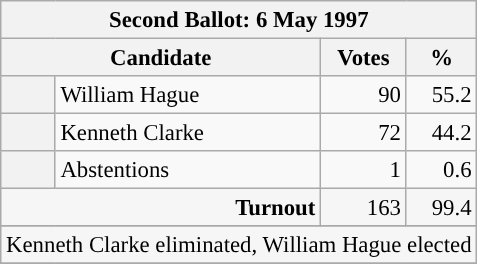<table class="wikitable" style="font-size: 95%;">
<tr>
<th colspan="4">Second Ballot: 6 May 1997</th>
</tr>
<tr>
<th colspan="2" style="width: 170px">Candidate</th>
<th style="width: 50px">Votes</th>
<th style="width: 40px">%</th>
</tr>
<tr>
<th style="background-color: "></th>
<td style="width: 170px">William Hague</td>
<td align="right">90</td>
<td align="right">55.2</td>
</tr>
<tr>
<th style="background-color: "></th>
<td style="width: 170px">Kenneth Clarke</td>
<td align="right">72</td>
<td align="right">44.2</td>
</tr>
<tr>
<th style="background-color: "></th>
<td style="width: 170px">Abstentions</td>
<td align="right">1</td>
<td align="right">0.6</td>
</tr>
<tr style="background-color:#F6F6F6">
<td colspan="2" align="right"><strong>Turnout</strong></td>
<td align="right">163</td>
<td align="right">99.4</td>
</tr>
<tr>
</tr>
<tr style="background-color:#F6F6F6">
<td colspan="4">Kenneth Clarke eliminated, William Hague elected</td>
</tr>
<tr>
</tr>
</table>
